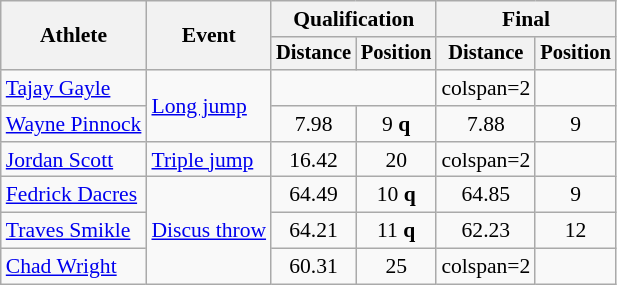<table class=wikitable style=font-size:90%>
<tr>
<th rowspan=2>Athlete</th>
<th rowspan=2>Event</th>
<th colspan=2>Qualification</th>
<th colspan=2>Final</th>
</tr>
<tr style=font-size:95%>
<th>Distance</th>
<th>Position</th>
<th>Distance</th>
<th>Position</th>
</tr>
<tr align=center>
<td align=left><a href='#'>Tajay Gayle</a></td>
<td align=left rowspan=2><a href='#'>Long jump</a></td>
<td colspan=2></td>
<td>colspan=2 </td>
</tr>
<tr align=center>
<td align=left><a href='#'>Wayne Pinnock</a></td>
<td>7.98</td>
<td>9 <strong>q</strong></td>
<td>7.88</td>
<td>9</td>
</tr>
<tr align=center>
<td align=left><a href='#'>Jordan Scott</a></td>
<td align=left><a href='#'>Triple jump</a></td>
<td>16.42</td>
<td>20</td>
<td>colspan=2 </td>
</tr>
<tr align=center>
<td align=left><a href='#'>Fedrick Dacres</a></td>
<td align=left rowspan=3><a href='#'>Discus throw</a></td>
<td>64.49</td>
<td>10 <strong>q</strong></td>
<td>64.85</td>
<td>9</td>
</tr>
<tr align=center>
<td align=left><a href='#'>Traves Smikle</a></td>
<td>64.21</td>
<td>11 <strong>q</strong></td>
<td>62.23</td>
<td>12</td>
</tr>
<tr align=center>
<td align=left><a href='#'>Chad Wright</a></td>
<td>60.31</td>
<td>25</td>
<td>colspan=2 </td>
</tr>
</table>
